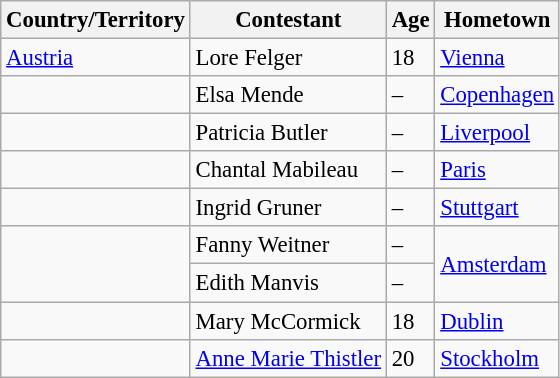<table class="wikitable sortable" style="font-size: 95%;">
<tr>
<th>Country/Territory</th>
<th>Contestant</th>
<th>Age</th>
<th>Hometown</th>
</tr>
<tr>
<td> <a href='#'>Austria</a></td>
<td>Lore Felger</td>
<td>18</td>
<td><a href='#'>Vienna</a></td>
</tr>
<tr>
<td></td>
<td>Elsa Mende</td>
<td>–</td>
<td><a href='#'>Copenhagen</a></td>
</tr>
<tr>
<td></td>
<td>Patricia Butler</td>
<td>–</td>
<td><a href='#'>Liverpool</a></td>
</tr>
<tr>
<td></td>
<td>Chantal Mabileau</td>
<td>–</td>
<td><a href='#'>Paris</a></td>
</tr>
<tr>
<td></td>
<td>Ingrid Gruner</td>
<td>–</td>
<td><a href='#'>Stuttgart</a></td>
</tr>
<tr>
<td rowspan="2"></td>
<td>Fanny Weitner</td>
<td>–</td>
<td rowspan="2"><a href='#'>Amsterdam</a></td>
</tr>
<tr>
<td>Edith Manvis</td>
<td>–</td>
</tr>
<tr>
<td></td>
<td>Mary McCormick</td>
<td>18</td>
<td><a href='#'>Dublin</a></td>
</tr>
<tr>
<td></td>
<td><a href='#'>Anne Marie Thistler</a></td>
<td>20</td>
<td><a href='#'>Stockholm</a></td>
</tr>
</table>
